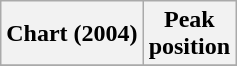<table class="wikitable sortable plainrowheaders" style="text-align:center">
<tr>
<th scope="col">Chart (2004)</th>
<th scope="col">Peak<br> position</th>
</tr>
<tr>
</tr>
</table>
